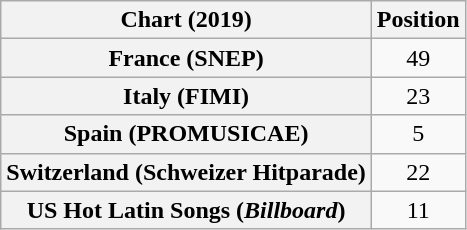<table class="wikitable sortable plainrowheaders" style="text-align:center">
<tr>
<th scope="col">Chart (2019)</th>
<th scope="col">Position</th>
</tr>
<tr>
<th scope="row">France (SNEP)</th>
<td>49</td>
</tr>
<tr>
<th scope="row">Italy (FIMI)</th>
<td>23</td>
</tr>
<tr>
<th scope="row">Spain (PROMUSICAE)</th>
<td>5</td>
</tr>
<tr>
<th scope="row">Switzerland (Schweizer Hitparade)</th>
<td>22</td>
</tr>
<tr>
<th scope="row">US Hot Latin Songs (<em>Billboard</em>)</th>
<td>11</td>
</tr>
</table>
